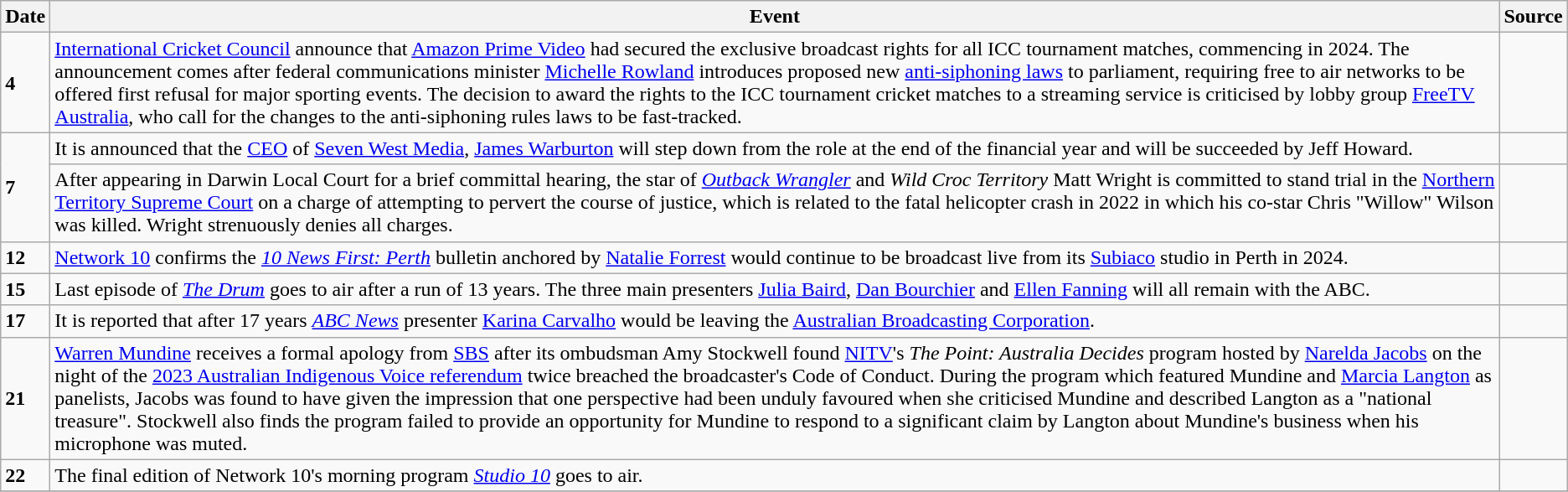<table class="wikitable">
<tr>
<th>Date</th>
<th>Event</th>
<th>Source</th>
</tr>
<tr>
<td><strong>4</strong></td>
<td><a href='#'>International Cricket Council</a> announce that <a href='#'>Amazon Prime Video</a> had secured the exclusive broadcast rights for all ICC tournament matches, commencing in 2024. The announcement comes after federal communications minister <a href='#'>Michelle Rowland</a> introduces proposed new <a href='#'>anti-siphoning laws</a> to parliament, requiring free to air networks to be offered first refusal for major sporting events. The decision to award the rights to the ICC tournament cricket matches to a streaming service is criticised by lobby group <a href='#'>FreeTV Australia</a>, who call for the changes to the anti-siphoning rules laws to be fast-tracked.</td>
<td></td>
</tr>
<tr>
<td rowspan=2><strong>7</strong></td>
<td>It is announced that the <a href='#'>CEO</a> of <a href='#'>Seven West Media</a>, <a href='#'>James Warburton</a> will step down from the role at the end of the financial year and will be succeeded by Jeff Howard.</td>
<td></td>
</tr>
<tr>
<td>After appearing in Darwin Local Court for a brief committal hearing, the star of <em><a href='#'>Outback Wrangler</a></em> and <em>Wild Croc Territory</em> Matt Wright is committed to stand trial in the <a href='#'>Northern Territory Supreme Court</a> on a charge of attempting to pervert the course of justice, which is related to the fatal helicopter crash in 2022 in which his co-star Chris "Willow" Wilson was killed. Wright strenuously denies all charges.</td>
<td></td>
</tr>
<tr>
<td><strong>12</strong></td>
<td><a href='#'>Network 10</a> confirms the <em><a href='#'>10 News First: Perth</a></em> bulletin anchored by <a href='#'>Natalie Forrest</a> would continue to be broadcast live from its <a href='#'>Subiaco</a> studio in Perth in 2024.</td>
<td></td>
</tr>
<tr>
<td><strong>15</strong></td>
<td>Last episode of <em><a href='#'>The Drum</a></em> goes to air after a run of 13 years. The three main presenters <a href='#'>Julia Baird</a>, <a href='#'>Dan Bourchier</a> and <a href='#'>Ellen Fanning</a> will all remain with the ABC.</td>
<td></td>
</tr>
<tr>
<td><strong>17</strong></td>
<td>It is reported that after 17 years <em><a href='#'>ABC News</a></em> presenter <a href='#'>Karina Carvalho</a> would be leaving the <a href='#'>Australian Broadcasting Corporation</a>.</td>
<td></td>
</tr>
<tr>
<td><strong>21</strong></td>
<td><a href='#'>Warren Mundine</a> receives a formal apology from <a href='#'>SBS</a> after its ombudsman Amy Stockwell found <a href='#'>NITV</a>'s <em>The Point: Australia Decides</em> program hosted by <a href='#'>Narelda Jacobs</a> on the night of the <a href='#'>2023 Australian Indigenous Voice referendum</a> twice breached the broadcaster's Code of Conduct. During the program which featured Mundine and <a href='#'>Marcia Langton</a> as panelists, Jacobs was found to have given the impression that one perspective had been unduly favoured when she criticised Mundine and described Langton as a "national treasure". Stockwell also finds the program failed to provide an opportunity for Mundine to respond to a significant claim by Langton about Mundine's business when his microphone was muted.</td>
<td></td>
</tr>
<tr>
<td><strong>22</strong></td>
<td>The final edition of Network 10's morning program <em><a href='#'>Studio 10</a></em> goes to air.</td>
<td></td>
</tr>
<tr>
</tr>
</table>
